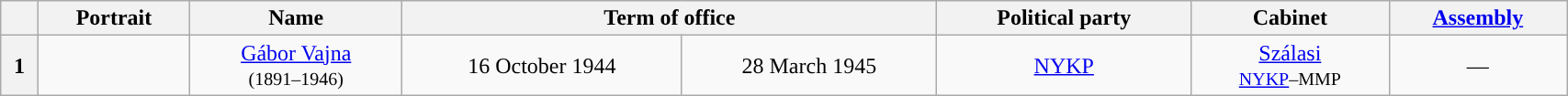<table class="wikitable" style="width:90%; text-align:center;">
<tr>
<th></th>
<th>Portrait</th>
<th>Name<br></th>
<th colspan=2>Term of office</th>
<th>Political party</th>
<th>Cabinet</th>
<th><a href='#'>Assembly</a><br></th>
</tr>
<tr>
<th style="background-color:">1</th>
<td></td>
<td><a href='#'>Gábor Vajna</a><br><small>(1891–1946)</small></td>
<td>16 October 1944</td>
<td>28 March 1945</td>
<td><a href='#'>NYKP</a></td>
<td><a href='#'>Szálasi</a><br><small><a href='#'>NYKP</a>–MMP</small></td>
<td>—</td>
</tr>
</table>
